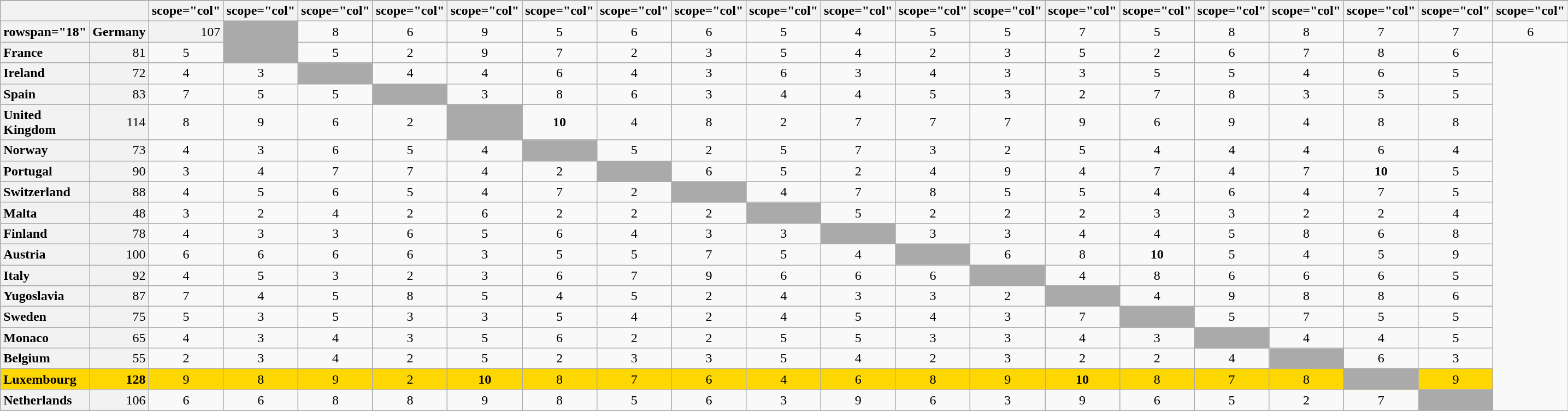<table class="wikitable plainrowheaders" style="text-align:center;">
<tr>
</tr>
<tr>
<th colspan="2"></th>
<th>scope="col" </th>
<th>scope="col" </th>
<th>scope="col" </th>
<th>scope="col" </th>
<th>scope="col" </th>
<th>scope="col" </th>
<th>scope="col" </th>
<th>scope="col" </th>
<th>scope="col" </th>
<th>scope="col" </th>
<th>scope="col" </th>
<th>scope="col" </th>
<th>scope="col" </th>
<th>scope="col" </th>
<th>scope="col" </th>
<th>scope="col" </th>
<th>scope="col" </th>
<th>scope="col" </th>
<th>scope="col" </th>
</tr>
<tr>
<th>rowspan="18" </th>
<th scope="row" style="text-align:left; background:#f2f2f2;">Germany</th>
<td style="text-align:right; background:#f2f2f2;">107</td>
<td style="text-align:left; background:#aaa;"></td>
<td>8</td>
<td>6</td>
<td>9</td>
<td>5</td>
<td>6</td>
<td>6</td>
<td>5</td>
<td>4</td>
<td>5</td>
<td>5</td>
<td>7</td>
<td>5</td>
<td>8</td>
<td>8</td>
<td>7</td>
<td>7</td>
<td>6</td>
</tr>
<tr>
<th scope="row" style="text-align:left; background:#f2f2f2;">France</th>
<td style="text-align:right; background:#f2f2f2;">81</td>
<td>5</td>
<td style="text-align:left; background:#aaa;"></td>
<td>5</td>
<td>2</td>
<td>9</td>
<td>7</td>
<td>2</td>
<td>3</td>
<td>5</td>
<td>4</td>
<td>2</td>
<td>3</td>
<td>5</td>
<td>2</td>
<td>6</td>
<td>7</td>
<td>8</td>
<td>6</td>
</tr>
<tr>
<th scope="row" style="text-align:left; background:#f2f2f2;">Ireland</th>
<td style="text-align:right; background:#f2f2f2;">72</td>
<td>4</td>
<td>3</td>
<td style="text-align:left; background:#aaa;"></td>
<td>4</td>
<td>4</td>
<td>6</td>
<td>4</td>
<td>3</td>
<td>6</td>
<td>3</td>
<td>4</td>
<td>3</td>
<td>3</td>
<td>5</td>
<td>5</td>
<td>4</td>
<td>6</td>
<td>5</td>
</tr>
<tr>
<th scope="row" style="text-align:left; background:#f2f2f2;">Spain</th>
<td style="text-align:right; background:#f2f2f2;">83</td>
<td>7</td>
<td>5</td>
<td>5</td>
<td style="text-align:left; background:#aaa;"></td>
<td>3</td>
<td>8</td>
<td>6</td>
<td>3</td>
<td>4</td>
<td>4</td>
<td>5</td>
<td>3</td>
<td>2</td>
<td>7</td>
<td>8</td>
<td>3</td>
<td>5</td>
<td>5</td>
</tr>
<tr>
<th scope="row" style="text-align:left; background:#f2f2f2;">United Kingdom</th>
<td style="text-align:right; background:#f2f2f2;">114</td>
<td>8</td>
<td>9</td>
<td>6</td>
<td>2</td>
<td style="text-align:left; background:#aaa;"></td>
<td><strong>10</strong></td>
<td>4</td>
<td>8</td>
<td>2</td>
<td>7</td>
<td>7</td>
<td>7</td>
<td>9</td>
<td>6</td>
<td>9</td>
<td>4</td>
<td>8</td>
<td>8</td>
</tr>
<tr>
<th scope="row" style="text-align:left; background:#f2f2f2;">Norway</th>
<td style="text-align:right; background:#f2f2f2;">73</td>
<td>4</td>
<td>3</td>
<td>6</td>
<td>5</td>
<td>4</td>
<td style="text-align:left; background:#aaa;"></td>
<td>5</td>
<td>2</td>
<td>5</td>
<td>7</td>
<td>3</td>
<td>2</td>
<td>5</td>
<td>4</td>
<td>4</td>
<td>4</td>
<td>6</td>
<td>4</td>
</tr>
<tr>
<th scope="row" style="text-align:left; background:#f2f2f2;">Portugal</th>
<td style="text-align:right; background:#f2f2f2;">90</td>
<td>3</td>
<td>4</td>
<td>7</td>
<td>7</td>
<td>4</td>
<td>2</td>
<td style="text-align:left; background:#aaa;"></td>
<td>6</td>
<td>5</td>
<td>2</td>
<td>4</td>
<td>9</td>
<td>4</td>
<td>7</td>
<td>4</td>
<td>7</td>
<td><strong>10</strong></td>
<td>5</td>
</tr>
<tr>
<th scope="row" style="text-align:left; background:#f2f2f2;">Switzerland</th>
<td style="text-align:right; background:#f2f2f2;">88</td>
<td>4</td>
<td>5</td>
<td>6</td>
<td>5</td>
<td>4</td>
<td>7</td>
<td>2</td>
<td style="text-align:left; background:#aaa;"></td>
<td>4</td>
<td>7</td>
<td>8</td>
<td>5</td>
<td>5</td>
<td>4</td>
<td>6</td>
<td>4</td>
<td>7</td>
<td>5</td>
</tr>
<tr>
<th scope="row" style="text-align:left; background:#f2f2f2;">Malta</th>
<td style="text-align:right; background:#f2f2f2;">48</td>
<td>3</td>
<td>2</td>
<td>4</td>
<td>2</td>
<td>6</td>
<td>2</td>
<td>2</td>
<td>2</td>
<td style="text-align:left; background:#aaa;"></td>
<td>5</td>
<td>2</td>
<td>2</td>
<td>2</td>
<td>3</td>
<td>3</td>
<td>2</td>
<td>2</td>
<td>4</td>
</tr>
<tr>
<th scope="row" style="text-align:left; background:#f2f2f2;">Finland</th>
<td style="text-align:right; background:#f2f2f2;">78</td>
<td>4</td>
<td>3</td>
<td>3</td>
<td>6</td>
<td>5</td>
<td>6</td>
<td>4</td>
<td>3</td>
<td>3</td>
<td style="text-align:left; background:#aaa;"></td>
<td>3</td>
<td>3</td>
<td>4</td>
<td>4</td>
<td>5</td>
<td>8</td>
<td>6</td>
<td>8</td>
</tr>
<tr>
<th scope="row" style="text-align:left; background:#f2f2f2;">Austria</th>
<td style="text-align:right; background:#f2f2f2;">100</td>
<td>6</td>
<td>6</td>
<td>6</td>
<td>6</td>
<td>3</td>
<td>5</td>
<td>5</td>
<td>7</td>
<td>5</td>
<td>4</td>
<td style="text-align:left; background:#aaa;"></td>
<td>6</td>
<td>8</td>
<td><strong>10</strong></td>
<td>5</td>
<td>4</td>
<td>5</td>
<td>9</td>
</tr>
<tr>
<th scope="row" style="text-align:left; background:#f2f2f2;">Italy</th>
<td style="text-align:right; background:#f2f2f2;">92</td>
<td>4</td>
<td>5</td>
<td>3</td>
<td>2</td>
<td>3</td>
<td>6</td>
<td>7</td>
<td>9</td>
<td>6</td>
<td>6</td>
<td>6</td>
<td style="text-align:left; background:#aaa;"></td>
<td>4</td>
<td>8</td>
<td>6</td>
<td>6</td>
<td>6</td>
<td>5</td>
</tr>
<tr>
<th scope="row" style="text-align:left; background:#f2f2f2;">Yugoslavia</th>
<td style="text-align:right; background:#f2f2f2;">87</td>
<td>7</td>
<td>4</td>
<td>5</td>
<td>8</td>
<td>5</td>
<td>4</td>
<td>5</td>
<td>2</td>
<td>4</td>
<td>3</td>
<td>3</td>
<td>2</td>
<td style="text-align:left; background:#aaa;"></td>
<td>4</td>
<td>9</td>
<td>8</td>
<td>8</td>
<td>6</td>
</tr>
<tr>
<th scope="row" style="text-align:left; background:#f2f2f2;">Sweden</th>
<td style="text-align:right; background:#f2f2f2;">75</td>
<td>5</td>
<td>3</td>
<td>5</td>
<td>3</td>
<td>3</td>
<td>5</td>
<td>4</td>
<td>2</td>
<td>4</td>
<td>5</td>
<td>4</td>
<td>3</td>
<td>7</td>
<td style="text-align:left; background:#aaa;"></td>
<td>5</td>
<td>7</td>
<td>5</td>
<td>5</td>
</tr>
<tr>
<th scope="row" style="text-align:left; background:#f2f2f2;">Monaco</th>
<td style="text-align:right; background:#f2f2f2;">65</td>
<td>4</td>
<td>3</td>
<td>4</td>
<td>3</td>
<td>5</td>
<td>6</td>
<td>2</td>
<td>2</td>
<td>5</td>
<td>5</td>
<td>3</td>
<td>3</td>
<td>4</td>
<td>3</td>
<td style="text-align:left; background:#aaa;"></td>
<td>4</td>
<td>4</td>
<td>5</td>
</tr>
<tr>
<th scope="row" style="text-align:left; background:#f2f2f2;">Belgium</th>
<td style="text-align:right; background:#f2f2f2;">55</td>
<td>2</td>
<td>3</td>
<td>4</td>
<td>2</td>
<td>5</td>
<td>2</td>
<td>3</td>
<td>3</td>
<td>5</td>
<td>4</td>
<td>2</td>
<td>3</td>
<td>2</td>
<td>2</td>
<td>4</td>
<td style="text-align:left; background:#aaa;"></td>
<td>6</td>
<td>3</td>
</tr>
<tr style="background:gold;">
<th scope="row" style="text-align:left; font-weight:bold; background:gold;">Luxembourg</th>
<td style="text-align:right; font-weight:bold;">128</td>
<td>9</td>
<td>8</td>
<td>9</td>
<td>2</td>
<td><strong>10</strong></td>
<td>8</td>
<td>7</td>
<td>6</td>
<td>4</td>
<td>6</td>
<td>8</td>
<td>9</td>
<td><strong>10</strong></td>
<td>8</td>
<td>7</td>
<td>8</td>
<td style="text-align:left; background:#aaa;"></td>
<td>9</td>
</tr>
<tr>
<th scope="row" style="text-align:left; background:#f2f2f2;">Netherlands</th>
<td style="text-align:right; background:#f2f2f2;">106</td>
<td>6</td>
<td>6</td>
<td>8</td>
<td>8</td>
<td>9</td>
<td>8</td>
<td>5</td>
<td>6</td>
<td>3</td>
<td>9</td>
<td>6</td>
<td>3</td>
<td>9</td>
<td>6</td>
<td>5</td>
<td>2</td>
<td>7</td>
<td style="text-align:left; background:#aaa;"></td>
</tr>
<tr>
</tr>
</table>
